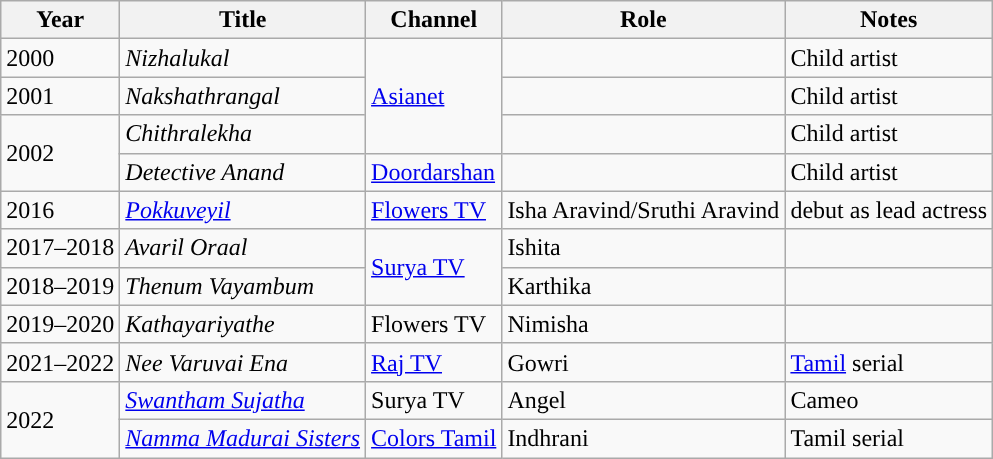<table class="wikitable sortable">
<tr>
<th scope="col">Year</th>
<th scope="col">Title</th>
<th scope="col">Channel</th>
<th scope="col">Role</th>
<th scope="col" class="unsortable">Notes</th>
</tr>
<tr>
<td>2000</td>
<td><em>Nizhalukal</em></td>
<td rowspan="3"><a href='#'>Asianet</a></td>
<td></td>
<td>Child artist</td>
</tr>
<tr>
<td>2001</td>
<td><em>Nakshathrangal</em></td>
<td></td>
<td>Child artist</td>
</tr>
<tr>
<td rowspan='2"'>2002</td>
<td><em>Chithralekha</em></td>
<td></td>
<td>Child artist</td>
</tr>
<tr>
<td><em>Detective Anand</em></td>
<td><a href='#'>Doordarshan</a></td>
<td></td>
<td>Child artist</td>
</tr>
<tr>
<td>2016</td>
<td><em><a href='#'>Pokkuveyil</a></em></td>
<td><a href='#'>Flowers TV</a></td>
<td>Isha Aravind/Sruthi Aravind</td>
<td>debut as lead actress</td>
</tr>
<tr>
<td>2017–2018</td>
<td><em>Avaril Oraal</em></td>
<td rowspan="2"><a href='#'>Surya TV</a></td>
<td>Ishita</td>
<td></td>
</tr>
<tr>
<td>2018–2019</td>
<td><em>Thenum Vayambum</em></td>
<td>Karthika</td>
<td></td>
</tr>
<tr>
<td>2019–2020</td>
<td><em>Kathayariyathe</em></td>
<td>Flowers TV</td>
<td>Nimisha</td>
<td></td>
</tr>
<tr>
<td>2021–2022</td>
<td><em>Nee Varuvai Ena</em></td>
<td><a href='#'>Raj TV</a></td>
<td>Gowri</td>
<td><a href='#'>Tamil</a> serial</td>
</tr>
<tr>
<td rowspan='2"'>2022</td>
<td><em><a href='#'>Swantham Sujatha</a></em></td>
<td>Surya TV</td>
<td>Angel</td>
<td>Cameo</td>
</tr>
<tr>
<td><em><a href='#'>Namma Madurai Sisters</a></em></td>
<td><a href='#'>Colors Tamil</a></td>
<td>Indhrani</td>
<td>Tamil serial</td>
</tr>
</table>
